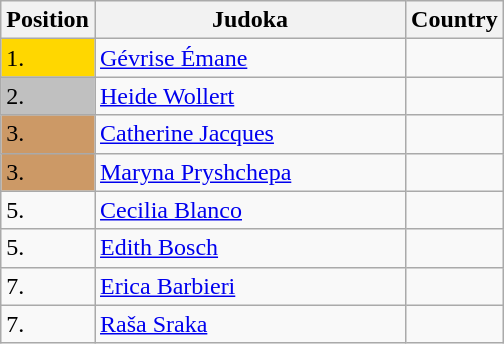<table class=wikitable>
<tr>
<th width=10>Position</th>
<th width=200>Judoka</th>
<th width=10>Country</th>
</tr>
<tr>
<td bgcolor=gold>1.</td>
<td><a href='#'>Gévrise Émane</a></td>
<td></td>
</tr>
<tr>
<td bgcolor="silver">2.</td>
<td><a href='#'>Heide Wollert</a></td>
<td></td>
</tr>
<tr>
<td bgcolor="CC9966">3.</td>
<td><a href='#'>Catherine Jacques</a></td>
<td></td>
</tr>
<tr>
<td bgcolor="CC9966">3.</td>
<td><a href='#'>Maryna Pryshchepa</a></td>
<td></td>
</tr>
<tr>
<td>5.</td>
<td><a href='#'>Cecilia Blanco</a></td>
<td></td>
</tr>
<tr>
<td>5.</td>
<td><a href='#'>Edith Bosch</a></td>
<td></td>
</tr>
<tr>
<td>7.</td>
<td><a href='#'>Erica Barbieri</a></td>
<td></td>
</tr>
<tr>
<td>7.</td>
<td><a href='#'>Raša Sraka</a></td>
<td></td>
</tr>
</table>
